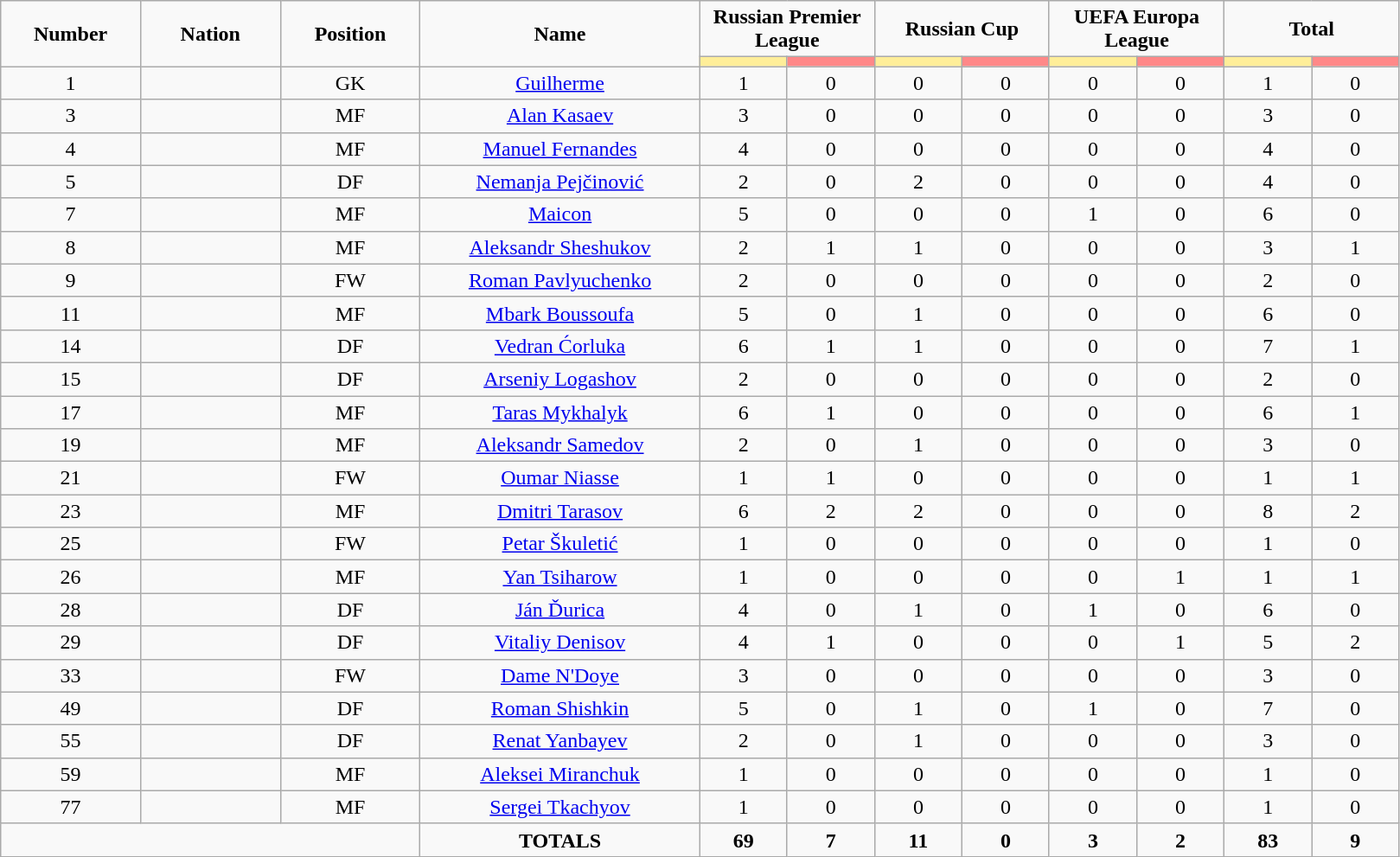<table class="wikitable" style="font-size: 100%; text-align: center">
<tr>
<td rowspan="2" width="10%" align="center"><strong>Number</strong></td>
<td rowspan="2" width="10%" align="center"><strong>Nation</strong></td>
<td rowspan="2" width="10%" align="center"><strong>Position</strong></td>
<td rowspan="2" width="20%" align="center"><strong>Name</strong></td>
<td colspan="2" align="center"><strong>Russian Premier League</strong></td>
<td colspan="2" align="center"><strong>Russian Cup</strong></td>
<td colspan="2" align="center"><strong>UEFA Europa League</strong></td>
<td colspan="2" align="center"><strong>Total</strong></td>
</tr>
<tr>
<th width=60 style="background: #FFEE99"></th>
<th width=60 style="background: #FF8888"></th>
<th width=60 style="background: #FFEE99"></th>
<th width=60 style="background: #FF8888"></th>
<th width=60 style="background: #FFEE99"></th>
<th width=60 style="background: #FF8888"></th>
<th width=60 style="background: #FFEE99"></th>
<th width=60 style="background: #FF8888"></th>
</tr>
<tr>
<td>1</td>
<td></td>
<td>GK</td>
<td><a href='#'>Guilherme</a></td>
<td>1</td>
<td>0</td>
<td>0</td>
<td>0</td>
<td>0</td>
<td>0</td>
<td>1</td>
<td>0</td>
</tr>
<tr>
<td>3</td>
<td></td>
<td>MF</td>
<td><a href='#'>Alan Kasaev</a></td>
<td>3</td>
<td>0</td>
<td>0</td>
<td>0</td>
<td>0</td>
<td>0</td>
<td>3</td>
<td>0</td>
</tr>
<tr>
<td>4</td>
<td></td>
<td>MF</td>
<td><a href='#'>Manuel Fernandes</a></td>
<td>4</td>
<td>0</td>
<td>0</td>
<td>0</td>
<td>0</td>
<td>0</td>
<td>4</td>
<td>0</td>
</tr>
<tr>
<td>5</td>
<td></td>
<td>DF</td>
<td><a href='#'>Nemanja Pejčinović</a></td>
<td>2</td>
<td>0</td>
<td>2</td>
<td>0</td>
<td>0</td>
<td>0</td>
<td>4</td>
<td>0</td>
</tr>
<tr>
<td>7</td>
<td></td>
<td>MF</td>
<td><a href='#'>Maicon</a></td>
<td>5</td>
<td>0</td>
<td>0</td>
<td>0</td>
<td>1</td>
<td>0</td>
<td>6</td>
<td>0</td>
</tr>
<tr>
<td>8</td>
<td></td>
<td>MF</td>
<td><a href='#'>Aleksandr Sheshukov</a></td>
<td>2</td>
<td>1</td>
<td>1</td>
<td>0</td>
<td>0</td>
<td>0</td>
<td>3</td>
<td>1</td>
</tr>
<tr>
<td>9</td>
<td></td>
<td>FW</td>
<td><a href='#'>Roman Pavlyuchenko</a></td>
<td>2</td>
<td>0</td>
<td>0</td>
<td>0</td>
<td>0</td>
<td>0</td>
<td>2</td>
<td>0</td>
</tr>
<tr>
<td>11</td>
<td></td>
<td>MF</td>
<td><a href='#'>Mbark Boussoufa</a></td>
<td>5</td>
<td>0</td>
<td>1</td>
<td>0</td>
<td>0</td>
<td>0</td>
<td>6</td>
<td>0</td>
</tr>
<tr>
<td>14</td>
<td></td>
<td>DF</td>
<td><a href='#'>Vedran Ćorluka</a></td>
<td>6</td>
<td>1</td>
<td>1</td>
<td>0</td>
<td>0</td>
<td>0</td>
<td>7</td>
<td>1</td>
</tr>
<tr>
<td>15</td>
<td></td>
<td>DF</td>
<td><a href='#'>Arseniy Logashov</a></td>
<td>2</td>
<td>0</td>
<td>0</td>
<td>0</td>
<td>0</td>
<td>0</td>
<td>2</td>
<td>0</td>
</tr>
<tr>
<td>17</td>
<td></td>
<td>MF</td>
<td><a href='#'>Taras Mykhalyk</a></td>
<td>6</td>
<td>1</td>
<td>0</td>
<td>0</td>
<td>0</td>
<td>0</td>
<td>6</td>
<td>1</td>
</tr>
<tr>
<td>19</td>
<td></td>
<td>MF</td>
<td><a href='#'>Aleksandr Samedov</a></td>
<td>2</td>
<td>0</td>
<td>1</td>
<td>0</td>
<td>0</td>
<td>0</td>
<td>3</td>
<td>0</td>
</tr>
<tr>
<td>21</td>
<td></td>
<td>FW</td>
<td><a href='#'>Oumar Niasse</a></td>
<td>1</td>
<td>1</td>
<td>0</td>
<td>0</td>
<td>0</td>
<td>0</td>
<td>1</td>
<td>1</td>
</tr>
<tr>
<td>23</td>
<td></td>
<td>MF</td>
<td><a href='#'>Dmitri Tarasov</a></td>
<td>6</td>
<td>2</td>
<td>2</td>
<td>0</td>
<td>0</td>
<td>0</td>
<td>8</td>
<td>2</td>
</tr>
<tr>
<td>25</td>
<td></td>
<td>FW</td>
<td><a href='#'>Petar Škuletić</a></td>
<td>1</td>
<td>0</td>
<td>0</td>
<td>0</td>
<td>0</td>
<td>0</td>
<td>1</td>
<td>0</td>
</tr>
<tr>
<td>26</td>
<td></td>
<td>MF</td>
<td><a href='#'>Yan Tsiharow</a></td>
<td>1</td>
<td>0</td>
<td>0</td>
<td>0</td>
<td>0</td>
<td>1</td>
<td>1</td>
<td>1</td>
</tr>
<tr>
<td>28</td>
<td></td>
<td>DF</td>
<td><a href='#'>Ján Ďurica</a></td>
<td>4</td>
<td>0</td>
<td>1</td>
<td>0</td>
<td>1</td>
<td>0</td>
<td>6</td>
<td>0</td>
</tr>
<tr>
<td>29</td>
<td></td>
<td>DF</td>
<td><a href='#'>Vitaliy Denisov</a></td>
<td>4</td>
<td>1</td>
<td>0</td>
<td>0</td>
<td>0</td>
<td>1</td>
<td>5</td>
<td>2</td>
</tr>
<tr>
<td>33</td>
<td></td>
<td>FW</td>
<td><a href='#'>Dame N'Doye</a></td>
<td>3</td>
<td>0</td>
<td>0</td>
<td>0</td>
<td>0</td>
<td>0</td>
<td>3</td>
<td>0</td>
</tr>
<tr>
<td>49</td>
<td></td>
<td>DF</td>
<td><a href='#'>Roman Shishkin</a></td>
<td>5</td>
<td>0</td>
<td>1</td>
<td>0</td>
<td>1</td>
<td>0</td>
<td>7</td>
<td>0</td>
</tr>
<tr>
<td>55</td>
<td></td>
<td>DF</td>
<td><a href='#'>Renat Yanbayev</a></td>
<td>2</td>
<td>0</td>
<td>1</td>
<td>0</td>
<td>0</td>
<td>0</td>
<td>3</td>
<td>0</td>
</tr>
<tr>
<td>59</td>
<td></td>
<td>MF</td>
<td><a href='#'>Aleksei Miranchuk</a></td>
<td>1</td>
<td>0</td>
<td>0</td>
<td>0</td>
<td>0</td>
<td>0</td>
<td>1</td>
<td>0</td>
</tr>
<tr>
<td>77</td>
<td></td>
<td>MF</td>
<td><a href='#'>Sergei Tkachyov</a></td>
<td>1</td>
<td>0</td>
<td>0</td>
<td>0</td>
<td>0</td>
<td>0</td>
<td>1</td>
<td>0</td>
</tr>
<tr>
<td colspan="3"></td>
<td><strong>TOTALS</strong></td>
<td><strong>69</strong></td>
<td><strong>7</strong></td>
<td><strong>11</strong></td>
<td><strong>0</strong></td>
<td><strong>3</strong></td>
<td><strong>2</strong></td>
<td><strong>83</strong></td>
<td><strong>9</strong></td>
</tr>
</table>
